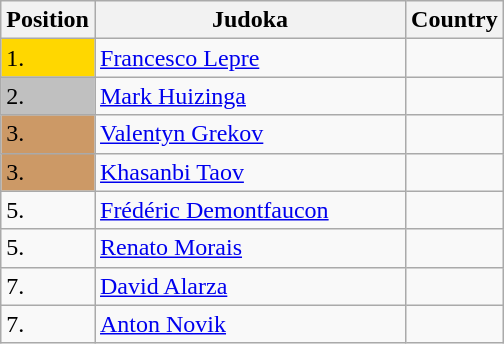<table class=wikitable>
<tr>
<th width=10>Position</th>
<th width=200>Judoka</th>
<th width=10>Country</th>
</tr>
<tr>
<td bgcolor=gold>1.</td>
<td><a href='#'>Francesco Lepre</a></td>
<td></td>
</tr>
<tr>
<td bgcolor="silver">2.</td>
<td><a href='#'>Mark Huizinga</a></td>
<td></td>
</tr>
<tr>
<td bgcolor="CC9966">3.</td>
<td><a href='#'>Valentyn Grekov</a></td>
<td></td>
</tr>
<tr>
<td bgcolor="CC9966">3.</td>
<td><a href='#'>Khasanbi Taov</a></td>
<td></td>
</tr>
<tr>
<td>5.</td>
<td><a href='#'>Frédéric Demontfaucon</a></td>
<td></td>
</tr>
<tr>
<td>5.</td>
<td><a href='#'>Renato Morais</a></td>
<td></td>
</tr>
<tr>
<td>7.</td>
<td><a href='#'>David Alarza</a></td>
<td></td>
</tr>
<tr>
<td>7.</td>
<td><a href='#'>Anton Novik</a></td>
<td></td>
</tr>
</table>
